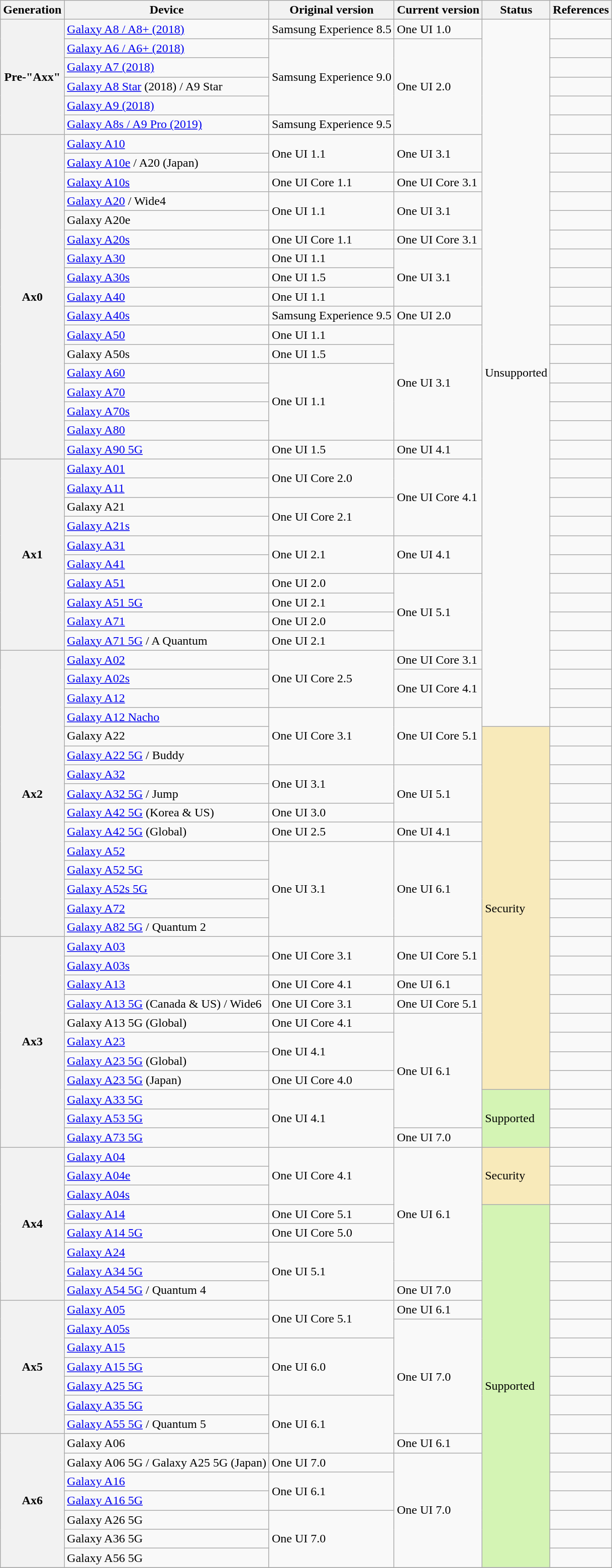<table class="wikitable">
<tr>
<th>Generation</th>
<th>Device</th>
<th>Original version</th>
<th>Current version</th>
<th>Status</th>
<th>References</th>
</tr>
<tr>
<th rowspan="6">Pre-"Axx"</th>
<td><a href='#'>Galaxy A8 / A8+ (2018)</a></td>
<td>Samsung Experience 8.5</td>
<td>One UI 1.0</td>
<td rowspan="37">Unsupported</td>
<td></td>
</tr>
<tr>
<td><a href='#'>Galaxy A6 / A6+ (2018)</a></td>
<td rowspan="4">Samsung Experience 9.0</td>
<td rowspan="5">One UI 2.0</td>
<td></td>
</tr>
<tr>
<td><a href='#'>Galaxy A7 (2018)</a></td>
<td></td>
</tr>
<tr>
<td><a href='#'>Galaxy A8 Star</a> (2018) / A9 Star</td>
<td></td>
</tr>
<tr>
<td><a href='#'>Galaxy A9 (2018)</a></td>
<td></td>
</tr>
<tr>
<td><a href='#'>Galaxy A8s / A9 Pro (2019)</a></td>
<td>Samsung Experience 9.5</td>
<td></td>
</tr>
<tr>
<th rowspan="17">Ax0</th>
<td><a href='#'>Galaxy A10</a></td>
<td rowspan="2">One UI 1.1</td>
<td rowspan="2">One UI 3.1</td>
<td></td>
</tr>
<tr>
<td><a href='#'>Galaxy A10e</a> / A20 (Japan)</td>
<td></td>
</tr>
<tr>
<td><a href='#'>Galaxy A10s</a></td>
<td>One UI Core 1.1</td>
<td>One UI Core 3.1</td>
<td></td>
</tr>
<tr>
<td><a href='#'>Galaxy A20</a> / Wide4</td>
<td rowspan="2">One UI 1.1</td>
<td rowspan="2">One UI 3.1</td>
<td></td>
</tr>
<tr>
<td>Galaxy A20e</td>
<td></td>
</tr>
<tr>
<td><a href='#'>Galaxy A20s</a></td>
<td>One UI Core 1.1</td>
<td>One UI Core 3.1</td>
<td></td>
</tr>
<tr>
<td><a href='#'>Galaxy A30</a></td>
<td>One UI 1.1</td>
<td rowspan="3">One UI 3.1</td>
<td></td>
</tr>
<tr>
<td><a href='#'>Galaxy A30s</a></td>
<td>One UI 1.5</td>
<td></td>
</tr>
<tr>
<td><a href='#'>Galaxy A40</a></td>
<td>One UI 1.1</td>
<td></td>
</tr>
<tr>
<td><a href='#'>Galaxy A40s</a></td>
<td>Samsung Experience 9.5</td>
<td>One UI 2.0</td>
<td></td>
</tr>
<tr>
<td><a href='#'>Galaxy A50</a></td>
<td>One UI 1.1</td>
<td rowspan="6">One UI 3.1</td>
<td></td>
</tr>
<tr>
<td>Galaxy A50s</td>
<td>One UI 1.5</td>
<td></td>
</tr>
<tr>
<td><a href='#'>Galaxy A60</a></td>
<td rowspan="4">One UI 1.1</td>
<td></td>
</tr>
<tr>
<td><a href='#'>Galaxy A70</a></td>
<td></td>
</tr>
<tr>
<td><a href='#'>Galaxy A70s</a></td>
<td></td>
</tr>
<tr>
<td><a href='#'>Galaxy A80</a></td>
<td></td>
</tr>
<tr>
<td><a href='#'>Galaxy A90 5G</a></td>
<td>One UI 1.5</td>
<td>One UI 4.1</td>
<td></td>
</tr>
<tr>
<th rowspan="10">Ax1</th>
<td><a href='#'>Galaxy A01</a></td>
<td rowspan="2">One UI Core 2.0</td>
<td rowspan="4">One UI Core 4.1</td>
<td></td>
</tr>
<tr>
<td><a href='#'>Galaxy A11</a></td>
<td></td>
</tr>
<tr>
<td>Galaxy A21</td>
<td rowspan="2">One UI Core 2.1</td>
<td></td>
</tr>
<tr>
<td><a href='#'>Galaxy A21s</a></td>
<td></td>
</tr>
<tr>
<td><a href='#'>Galaxy A31</a></td>
<td rowspan="2">One UI 2.1</td>
<td rowspan="2">One UI 4.1</td>
<td></td>
</tr>
<tr>
<td><a href='#'>Galaxy A41</a></td>
<td></td>
</tr>
<tr>
<td><a href='#'>Galaxy A51</a></td>
<td>One UI 2.0</td>
<td rowspan="4">One UI 5.1</td>
<td></td>
</tr>
<tr>
<td><a href='#'>Galaxy A51 5G</a></td>
<td>One UI 2.1</td>
<td></td>
</tr>
<tr>
<td><a href='#'>Galaxy A71</a></td>
<td>One UI 2.0</td>
<td></td>
</tr>
<tr>
<td><a href='#'>Galaxy A71 5G</a> / A Quantum</td>
<td>One UI 2.1</td>
<td></td>
</tr>
<tr>
<th rowspan="15">Ax2</th>
<td><a href='#'>Galaxy A02</a></td>
<td rowspan="3">One UI Core 2.5</td>
<td>One UI Core 3.1</td>
<td></td>
</tr>
<tr>
<td><a href='#'>Galaxy A02s</a></td>
<td rowspan="2">One UI Core 4.1</td>
<td></td>
</tr>
<tr>
<td><a href='#'>Galaxy A12</a></td>
<td></td>
</tr>
<tr>
<td><a href='#'>Galaxy A12 Nacho</a></td>
<td rowspan="3">One UI Core 3.1</td>
<td rowspan="3">One UI Core 5.1</td>
<td></td>
</tr>
<tr>
<td>Galaxy A22</td>
<td rowspan="19" style="background: #f8eaba">Security</td>
<td></td>
</tr>
<tr>
<td><a href='#'>Galaxy A22 5G</a> / Buddy</td>
<td></td>
</tr>
<tr>
<td><a href='#'>Galaxy A32</a></td>
<td rowspan="2">One UI 3.1</td>
<td rowspan="3">One UI 5.1</td>
<td></td>
</tr>
<tr>
<td><a href='#'>Galaxy A32 5G</a> / Jump</td>
<td></td>
</tr>
<tr>
<td><a href='#'>Galaxy A42 5G</a> (Korea & US)</td>
<td>One UI 3.0</td>
<td></td>
</tr>
<tr>
<td><a href='#'>Galaxy A42 5G</a> (Global)</td>
<td>One UI 2.5</td>
<td>One UI 4.1</td>
<td></td>
</tr>
<tr>
<td><a href='#'>Galaxy A52</a></td>
<td rowspan="5">One UI 3.1</td>
<td rowspan="5">One UI 6.1</td>
<td></td>
</tr>
<tr>
<td><a href='#'>Galaxy A52 5G</a></td>
<td></td>
</tr>
<tr>
<td><a href='#'>Galaxy A52s 5G</a></td>
<td></td>
</tr>
<tr>
<td><a href='#'>Galaxy A72</a></td>
<td></td>
</tr>
<tr>
<td><a href='#'>Galaxy A82 5G</a> / Quantum 2</td>
<td></td>
</tr>
<tr>
<th rowspan="11">Ax3</th>
<td><a href='#'>Galaxy A03</a></td>
<td rowspan="2">One UI Core 3.1</td>
<td rowspan="2">One UI Core 5.1</td>
<td></td>
</tr>
<tr>
<td><a href='#'>Galaxy A03s</a></td>
<td></td>
</tr>
<tr>
<td><a href='#'>Galaxy A13</a></td>
<td>One UI Core 4.1</td>
<td>One UI 6.1</td>
<td></td>
</tr>
<tr>
<td><a href='#'>Galaxy A13 5G</a> (Canada & US) / Wide6</td>
<td>One UI Core 3.1</td>
<td>One UI Core 5.1</td>
<td></td>
</tr>
<tr>
<td>Galaxy A13 5G (Global)</td>
<td>One UI Core 4.1</td>
<td rowspan="6">One UI 6.1</td>
<td></td>
</tr>
<tr>
<td><a href='#'>Galaxy A23</a></td>
<td rowspan="2">One UI 4.1</td>
<td></td>
</tr>
<tr>
<td><a href='#'>Galaxy A23 5G</a> (Global)</td>
<td></td>
</tr>
<tr>
<td><a href='#'>Galaxy A23 5G</a> (Japan)</td>
<td>One UI Core 4.0</td>
<td></td>
</tr>
<tr>
<td><a href='#'>Galaxy A33 5G</a></td>
<td rowspan="3">One UI 4.1</td>
<td rowspan="3" style="background: #d4f4b4">Supported</td>
<td></td>
</tr>
<tr>
<td><a href='#'>Galaxy A53 5G</a></td>
<td></td>
</tr>
<tr>
<td><a href='#'>Galaxy A73 5G</a></td>
<td rowspan="1">One UI 7.0</td>
<td></td>
</tr>
<tr>
<th rowspan="8">Ax4</th>
<td><a href='#'>Galaxy A04</a></td>
<td rowspan="3">One UI Core 4.1</td>
<td rowspan="7">One UI 6.1</td>
<td rowspan="3" style="background: #f8eaba">Security</td>
<td></td>
</tr>
<tr>
<td><a href='#'>Galaxy A04e</a></td>
<td></td>
</tr>
<tr>
<td><a href='#'>Galaxy A04s</a></td>
<td></td>
</tr>
<tr>
<td><a href='#'>Galaxy A14</a></td>
<td>One UI Core 5.1</td>
<td rowspan="19" style="background: #d4f4b4">Supported</td>
<td></td>
</tr>
<tr>
<td><a href='#'>Galaxy A14 5G</a></td>
<td>One UI Core 5.0</td>
<td></td>
</tr>
<tr>
<td><a href='#'>Galaxy A24</a></td>
<td rowspan="3">One UI 5.1</td>
<td></td>
</tr>
<tr>
<td><a href='#'>Galaxy A34 5G</a></td>
<td></td>
</tr>
<tr>
<td><a href='#'>Galaxy A54 5G</a> / Quantum 4</td>
<td rowspan="1">One UI 7.0</td>
<td></td>
</tr>
<tr>
<th rowspan="7">Ax5</th>
<td><a href='#'>Galaxy A05</a></td>
<td rowspan="2">One UI Core 5.1</td>
<td rowspan="1">One UI 6.1</td>
<td></td>
</tr>
<tr>
<td><a href='#'>Galaxy A05s</a></td>
<td rowspan="6">One UI 7.0</td>
<td></td>
</tr>
<tr>
<td><a href='#'>Galaxy A15</a></td>
<td rowspan="3">One UI 6.0</td>
<td></td>
</tr>
<tr>
<td><a href='#'>Galaxy A15 5G</a></td>
<td></td>
</tr>
<tr>
<td><a href='#'>Galaxy A25 5G</a></td>
<td></td>
</tr>
<tr>
<td><a href='#'>Galaxy A35 5G</a></td>
<td rowspan="3">One UI 6.1</td>
<td></td>
</tr>
<tr>
<td><a href='#'>Galaxy A55 5G</a> / Quantum 5</td>
<td></td>
</tr>
<tr>
<th rowspan="7">Ax6</th>
<td>Galaxy A06</td>
<td rowspan="1">One UI 6.1</td>
<td></td>
</tr>
<tr>
<td>Galaxy A06 5G / Galaxy A25 5G (Japan)</td>
<td rowspan="1">One UI 7.0</td>
<td rowspan="6">One UI 7.0</td>
<td></td>
</tr>
<tr>
<td><a href='#'>Galaxy A16</a></td>
<td rowspan="2">One UI 6.1</td>
<td></td>
</tr>
<tr>
<td><a href='#'>Galaxy A16 5G</a></td>
<td></td>
</tr>
<tr>
<td>Galaxy A26 5G</td>
<td rowspan="3">One UI 7.0</td>
<td></td>
</tr>
<tr>
<td>Galaxy A36 5G</td>
<td></td>
</tr>
<tr>
<td>Galaxy A56 5G</td>
<td></td>
</tr>
<tr>
</tr>
</table>
